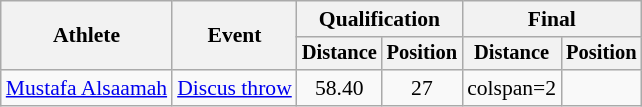<table class=wikitable style="font-size:90%">
<tr>
<th rowspan="2">Athlete</th>
<th rowspan="2">Event</th>
<th colspan="2">Qualification</th>
<th colspan="2">Final</th>
</tr>
<tr style="font-size:95%">
<th>Distance</th>
<th>Position</th>
<th>Distance</th>
<th>Position</th>
</tr>
<tr style=text-align:center>
<td style=text-align:left><a href='#'>Mustafa Alsaamah</a></td>
<td style=text-align:left><a href='#'>Discus throw</a></td>
<td>58.40</td>
<td>27</td>
<td>colspan=2 </td>
</tr>
</table>
